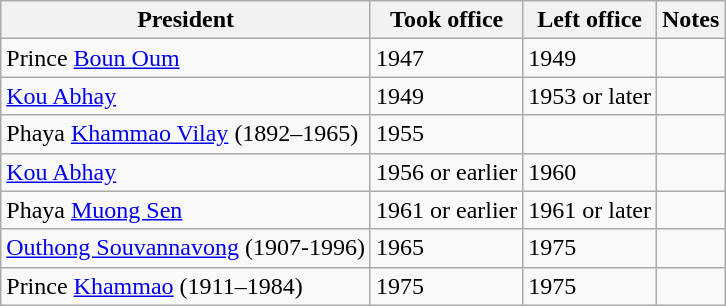<table class="wikitable">
<tr>
<th>President</th>
<th>Took office</th>
<th>Left office</th>
<th>Notes</th>
</tr>
<tr>
<td>Prince <a href='#'>Boun Oum</a></td>
<td>1947</td>
<td>1949</td>
<td></td>
</tr>
<tr>
<td><a href='#'>Kou Abhay</a></td>
<td>1949</td>
<td>1953 or later</td>
<td></td>
</tr>
<tr>
<td>Phaya <a href='#'>Khammao Vilay</a> (1892–1965)</td>
<td>1955</td>
<td></td>
<td></td>
</tr>
<tr>
<td><a href='#'>Kou Abhay</a></td>
<td>1956 or earlier</td>
<td>1960</td>
<td></td>
</tr>
<tr>
<td>Phaya <a href='#'>Muong Sen</a></td>
<td>1961 or earlier</td>
<td>1961 or later</td>
<td></td>
</tr>
<tr>
<td><a href='#'>Outhong Souvannavong</a> (1907-1996)</td>
<td>1965</td>
<td>1975</td>
<td></td>
</tr>
<tr>
<td>Prince <a href='#'>Khammao</a> (1911–1984)</td>
<td>1975</td>
<td>1975</td>
<td></td>
</tr>
</table>
